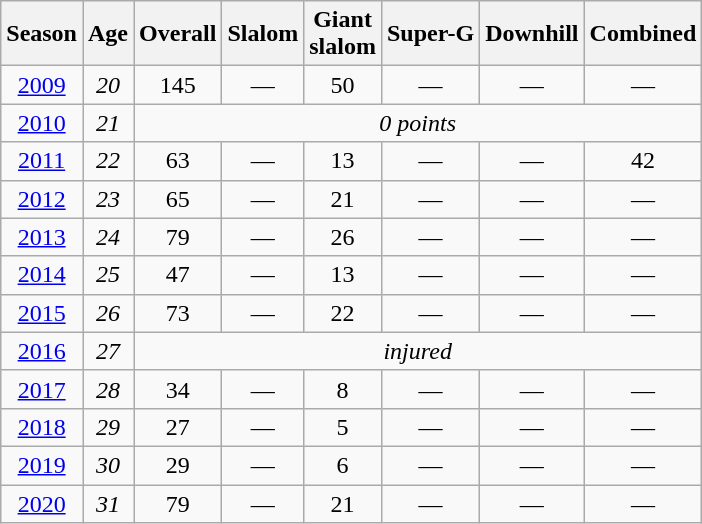<table class=wikitable style="text-align:center">
<tr>
<th>Season</th>
<th>Age</th>
<th>Overall</th>
<th>Slalom</th>
<th>Giant<br>slalom</th>
<th>Super-G</th>
<th>Downhill</th>
<th>Combined</th>
</tr>
<tr>
<td><a href='#'>2009</a></td>
<td><em>20</em></td>
<td>145</td>
<td>—</td>
<td>50</td>
<td>—</td>
<td>—</td>
<td>—</td>
</tr>
<tr>
<td><a href='#'>2010</a></td>
<td><em>21</em></td>
<td colspan=6><em>0 points</em></td>
</tr>
<tr>
<td><a href='#'>2011</a></td>
<td><em>22</em></td>
<td>63</td>
<td>—</td>
<td>13</td>
<td>—</td>
<td>—</td>
<td>42</td>
</tr>
<tr>
<td><a href='#'>2012</a></td>
<td><em>23</em></td>
<td>65</td>
<td>—</td>
<td>21</td>
<td>—</td>
<td>—</td>
<td>—</td>
</tr>
<tr>
<td><a href='#'>2013</a></td>
<td><em>24</em></td>
<td>79</td>
<td>—</td>
<td>26</td>
<td>—</td>
<td>—</td>
<td>—</td>
</tr>
<tr>
<td><a href='#'>2014</a></td>
<td><em>25</em></td>
<td>47</td>
<td>—</td>
<td>13</td>
<td>—</td>
<td>—</td>
<td>—</td>
</tr>
<tr>
<td><a href='#'>2015</a></td>
<td><em>26</em></td>
<td>73</td>
<td>—</td>
<td>22</td>
<td>—</td>
<td>—</td>
<td>—</td>
</tr>
<tr>
<td><a href='#'>2016</a></td>
<td><em>27</em></td>
<td colspan=6><em>injured</em></td>
</tr>
<tr>
<td><a href='#'>2017</a></td>
<td><em>28</em></td>
<td>34</td>
<td>—</td>
<td>8</td>
<td>—</td>
<td>—</td>
<td>—</td>
</tr>
<tr>
<td><a href='#'>2018</a></td>
<td><em>29</em></td>
<td>27</td>
<td>—</td>
<td>5</td>
<td>—</td>
<td>—</td>
<td>—</td>
</tr>
<tr>
<td><a href='#'>2019</a></td>
<td><em>30</em></td>
<td>29</td>
<td>—</td>
<td>6</td>
<td>—</td>
<td>—</td>
<td>—</td>
</tr>
<tr>
<td><a href='#'>2020</a></td>
<td><em>31</em></td>
<td>79</td>
<td>—</td>
<td>21</td>
<td>—</td>
<td>—</td>
<td>—</td>
</tr>
</table>
